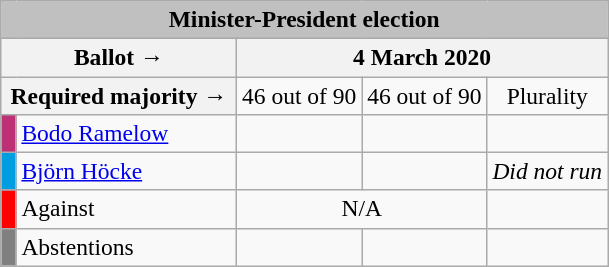<table class="wikitable" style="text-align:center; font-size:98%;">
<tr>
<td colspan=5 align="center" bgcolor="#C0C0C0"><strong>Minister-President election</strong></td>
</tr>
<tr>
<th colspan=2 style="width:150px;">Ballot →</th>
<th colspan=3>4 March 2020</th>
</tr>
<tr>
<th colspan=2>Required majority →</th>
<td>46 out of 90 </td>
<td>46 out of 90 </td>
<td>Plurality </td>
</tr>
<tr>
<td bgcolor=#BE3075></td>
<td style="text-align:left;"><a href='#'>Bodo Ramelow</a></td>
<td></td>
<td></td>
<td><strong></strong></td>
</tr>
<tr>
<td bgcolor=#009EE0></td>
<td style="text-align:left;"><a href='#'>Björn Höcke</a></td>
<td></td>
<td></td>
<td><em>Did not run</em></td>
</tr>
<tr>
<td bgcolor=red></td>
<td style="text-align:left;">Against</td>
<td colspan=2>N/A</td>
<td></td>
</tr>
<tr>
<td style="background:gray;"></td>
<td style="text-align:left;">Abstentions</td>
<td></td>
<td></td>
<td></td>
</tr>
</table>
